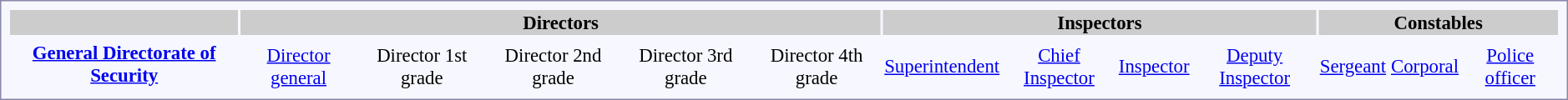<table style="border:1px solid #8888aa; background:#f7f8ff; padding:5px; font-size:95%; margin:0 12px 12px 0;">
<tr style="background:#ccc;">
<th></th>
<th colspan=5>Directors</th>
<th colspan=4>Inspectors</th>
<th colspan=3>Constables</th>
</tr>
<tr style="text-align:center">
<td rowspan=2><strong> <a href='#'>General Directorate of Security</a></strong></td>
<td></td>
<td></td>
<td></td>
<td></td>
<td></td>
<td></td>
<td></td>
<td></td>
<td></td>
<td></td>
<td></td>
<td></td>
</tr>
<tr style="text-align:center">
<td><a href='#'>Director general</a><br></td>
<td>Director 1st grade<br></td>
<td>Director 2nd grade<br></td>
<td>Director 3rd grade<br></td>
<td>Director 4th grade<br></td>
<td><a href='#'>Superintendent</a><br></td>
<td><a href='#'>Chief Inspector</a><br></td>
<td><a href='#'>Inspector</a><br></td>
<td><a href='#'>Deputy Inspector</a><br></td>
<td><a href='#'>Sergeant</a><br></td>
<td><a href='#'>Corporal</a><br></td>
<td><a href='#'>Police officer</a><br></td>
</tr>
</table>
